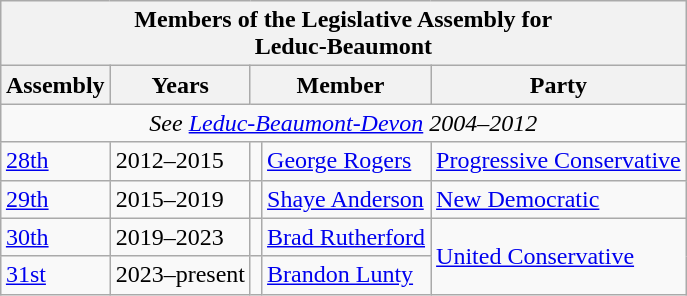<table class="wikitable" align=right>
<tr>
<th colspan=5>Members of the Legislative Assembly for<br>Leduc-Beaumont</th>
</tr>
<tr>
<th>Assembly</th>
<th>Years</th>
<th colspan="2">Member</th>
<th>Party</th>
</tr>
<tr>
<td align="center" colspan=5><em>See <a href='#'>Leduc-Beaumont-Devon</a> 2004–2012</em></td>
</tr>
<tr>
<td><a href='#'>28th</a></td>
<td>2012–2015</td>
<td></td>
<td><a href='#'>George Rogers</a></td>
<td><a href='#'>Progressive Conservative</a></td>
</tr>
<tr>
<td><a href='#'>29th</a></td>
<td>2015–2019</td>
<td></td>
<td><a href='#'>Shaye Anderson</a></td>
<td><a href='#'>New Democratic</a></td>
</tr>
<tr>
<td><a href='#'>30th</a></td>
<td>2019–2023</td>
<td></td>
<td><a href='#'>Brad Rutherford</a></td>
<td rowspan="2"><a href='#'>United Conservative</a></td>
</tr>
<tr>
<td><a href='#'>31st</a></td>
<td>2023–present</td>
<td></td>
<td><a href='#'>Brandon Lunty</a></td>
</tr>
</table>
